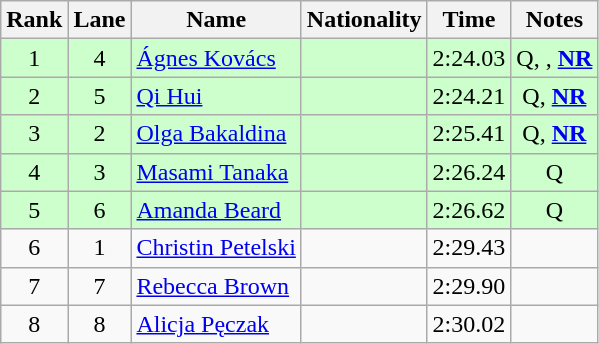<table class="wikitable sortable" style="text-align:center">
<tr>
<th>Rank</th>
<th>Lane</th>
<th>Name</th>
<th>Nationality</th>
<th>Time</th>
<th>Notes</th>
</tr>
<tr bgcolor=#cfc>
<td>1</td>
<td>4</td>
<td align=left><a href='#'>Ágnes Kovács</a></td>
<td align=left></td>
<td>2:24.03</td>
<td>Q, , <strong><a href='#'>NR</a></strong></td>
</tr>
<tr bgcolor=#cfc>
<td>2</td>
<td>5</td>
<td align=left><a href='#'>Qi Hui</a></td>
<td align=left></td>
<td>2:24.21</td>
<td>Q, <strong><a href='#'>NR</a></strong></td>
</tr>
<tr bgcolor=#cfc>
<td>3</td>
<td>2</td>
<td align=left><a href='#'>Olga Bakaldina</a></td>
<td align=left></td>
<td>2:25.41</td>
<td>Q, <strong><a href='#'>NR</a></strong></td>
</tr>
<tr bgcolor=#cfc>
<td>4</td>
<td>3</td>
<td align=left><a href='#'>Masami Tanaka</a></td>
<td align=left></td>
<td>2:26.24</td>
<td>Q</td>
</tr>
<tr bgcolor=#cfc>
<td>5</td>
<td>6</td>
<td align=left><a href='#'>Amanda Beard</a></td>
<td align=left></td>
<td>2:26.62</td>
<td>Q</td>
</tr>
<tr>
<td>6</td>
<td>1</td>
<td align=left><a href='#'>Christin Petelski</a></td>
<td align=left></td>
<td>2:29.43</td>
<td></td>
</tr>
<tr>
<td>7</td>
<td>7</td>
<td align=left><a href='#'>Rebecca Brown</a></td>
<td align=left></td>
<td>2:29.90</td>
<td></td>
</tr>
<tr>
<td>8</td>
<td>8</td>
<td align=left><a href='#'>Alicja Pęczak</a></td>
<td align=left></td>
<td>2:30.02</td>
<td></td>
</tr>
</table>
